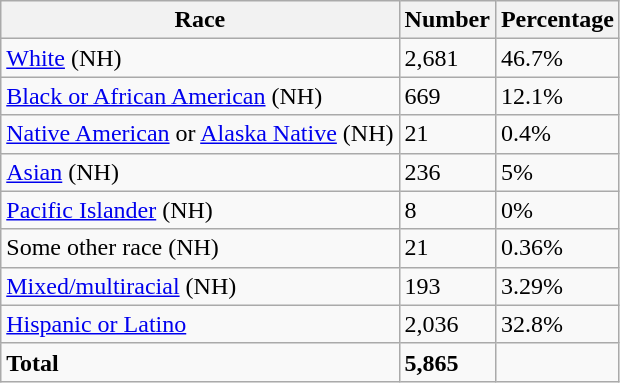<table class="wikitable">
<tr>
<th>Race</th>
<th>Number</th>
<th>Percentage</th>
</tr>
<tr>
<td><a href='#'>White</a> (NH)</td>
<td>2,681</td>
<td>46.7%</td>
</tr>
<tr>
<td><a href='#'>Black or African American</a> (NH)</td>
<td>669</td>
<td>12.1%</td>
</tr>
<tr>
<td><a href='#'>Native American</a> or <a href='#'>Alaska Native</a> (NH)</td>
<td>21</td>
<td>0.4%</td>
</tr>
<tr>
<td><a href='#'>Asian</a> (NH)</td>
<td>236</td>
<td>5%</td>
</tr>
<tr>
<td><a href='#'>Pacific Islander</a> (NH)</td>
<td>8</td>
<td>0%</td>
</tr>
<tr>
<td>Some other race (NH)</td>
<td>21</td>
<td>0.36%</td>
</tr>
<tr>
<td><a href='#'>Mixed/multiracial</a> (NH)</td>
<td>193</td>
<td>3.29%</td>
</tr>
<tr>
<td><a href='#'>Hispanic or Latino</a></td>
<td>2,036</td>
<td>32.8%</td>
</tr>
<tr>
<td><strong>Total</strong></td>
<td><strong>5,865</strong></td>
<td></td>
</tr>
</table>
